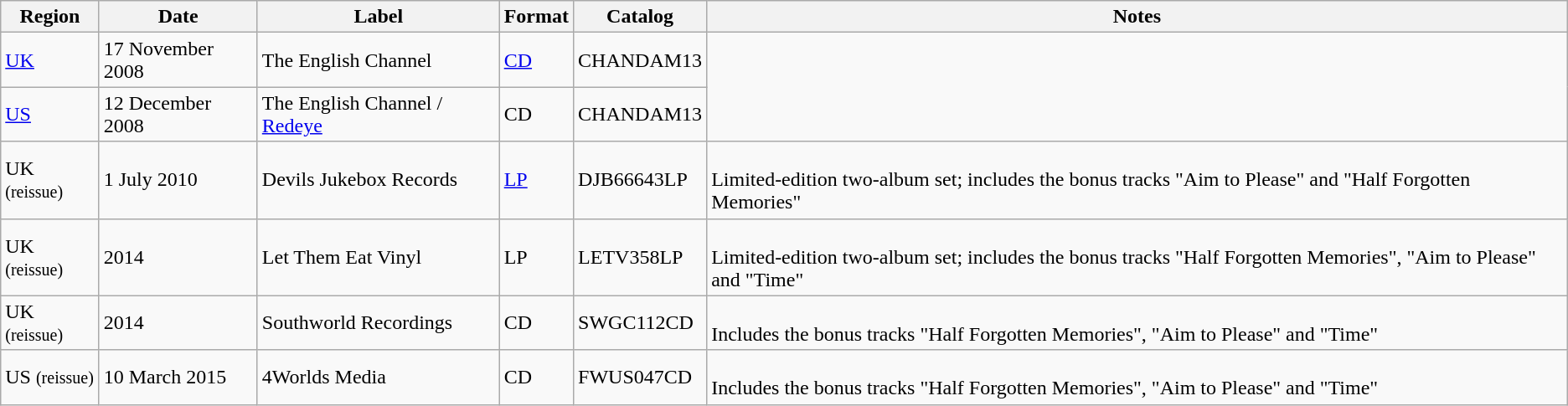<table class="wikitable">
<tr>
<th>Region</th>
<th>Date</th>
<th>Label</th>
<th>Format</th>
<th>Catalog</th>
<th>Notes</th>
</tr>
<tr>
<td><a href='#'>UK</a></td>
<td>17 November 2008</td>
<td>The English Channel</td>
<td><a href='#'>CD</a></td>
<td>CHANDAM13</td>
</tr>
<tr>
<td><a href='#'>US</a></td>
<td>12 December 2008</td>
<td>The English Channel / <a href='#'>Redeye</a></td>
<td>CD</td>
<td>CHANDAM13</td>
</tr>
<tr>
<td>UK <small>(reissue)</small></td>
<td>1 July 2010</td>
<td>Devils Jukebox Records</td>
<td><a href='#'>LP</a></td>
<td>DJB66643LP</td>
<td><br>Limited-edition two-album set; includes the bonus tracks "Aim to Please" and "Half Forgotten Memories"</td>
</tr>
<tr>
<td>UK <small>(reissue)</small></td>
<td>2014</td>
<td>Let Them Eat Vinyl</td>
<td>LP</td>
<td>LETV358LP</td>
<td><br>Limited-edition two-album set; includes the bonus tracks "Half Forgotten Memories", "Aim to Please" and "Time"</td>
</tr>
<tr>
<td>UK <small>(reissue)</small></td>
<td>2014</td>
<td>Southworld Recordings</td>
<td>CD</td>
<td>SWGC112CD</td>
<td><br>Includes the bonus tracks "Half Forgotten Memories", "Aim to Please" and "Time"</td>
</tr>
<tr>
<td>US <small>(reissue)</small></td>
<td>10 March 2015</td>
<td>4Worlds Media</td>
<td>CD</td>
<td>FWUS047CD</td>
<td><br>Includes the bonus tracks "Half Forgotten Memories", "Aim to Please" and "Time"</td>
</tr>
</table>
